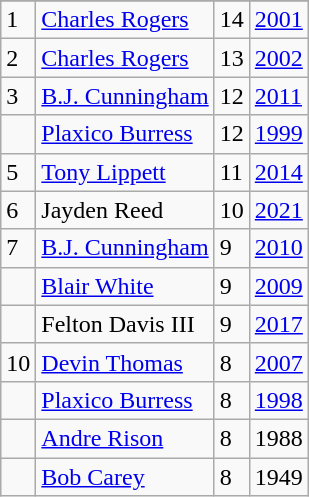<table class="wikitable">
<tr>
</tr>
<tr>
<td>1</td>
<td><a href='#'>Charles Rogers</a></td>
<td>14</td>
<td><a href='#'>2001</a></td>
</tr>
<tr>
<td>2</td>
<td><a href='#'>Charles Rogers</a></td>
<td>13</td>
<td><a href='#'>2002</a></td>
</tr>
<tr>
<td>3</td>
<td><a href='#'>B.J. Cunningham</a></td>
<td>12</td>
<td><a href='#'>2011</a></td>
</tr>
<tr>
<td></td>
<td><a href='#'>Plaxico Burress</a></td>
<td>12</td>
<td><a href='#'>1999</a></td>
</tr>
<tr>
<td>5</td>
<td><a href='#'>Tony Lippett</a></td>
<td>11</td>
<td><a href='#'>2014</a></td>
</tr>
<tr>
<td>6</td>
<td>Jayden Reed</td>
<td>10</td>
<td><a href='#'>2021</a></td>
</tr>
<tr>
<td>7</td>
<td><a href='#'>B.J. Cunningham</a></td>
<td>9</td>
<td><a href='#'>2010</a></td>
</tr>
<tr>
<td></td>
<td><a href='#'>Blair White</a></td>
<td>9</td>
<td><a href='#'>2009</a></td>
</tr>
<tr>
<td></td>
<td>Felton Davis III</td>
<td>9</td>
<td><a href='#'>2017</a></td>
</tr>
<tr>
<td>10</td>
<td><a href='#'>Devin Thomas</a></td>
<td>8</td>
<td><a href='#'>2007</a></td>
</tr>
<tr>
<td></td>
<td><a href='#'>Plaxico Burress</a></td>
<td>8</td>
<td><a href='#'>1998</a></td>
</tr>
<tr>
<td></td>
<td><a href='#'>Andre Rison</a></td>
<td>8</td>
<td>1988</td>
</tr>
<tr>
<td></td>
<td><a href='#'>Bob Carey</a></td>
<td>8</td>
<td>1949</td>
</tr>
</table>
